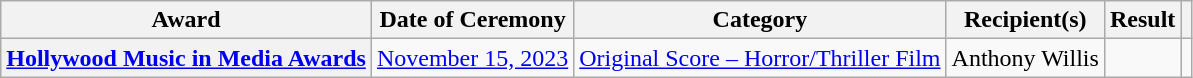<table class="wikitable plainrowheaders sortable">
<tr>
<th scope="col">Award</th>
<th scope="col">Date of Ceremony</th>
<th scope="col">Category</th>
<th scope="col">Recipient(s)</th>
<th scope="col">Result</th>
<th scope="col" class="unsortable"></th>
</tr>
<tr>
<th scope="row"><a href='#'>Hollywood Music in Media Awards</a></th>
<td><a href='#'>November 15, 2023</a></td>
<td><a href='#'>Original Score – Horror/Thriller Film</a></td>
<td>Anthony Willis</td>
<td></td>
<td align="center"><br></td>
</tr>
</table>
